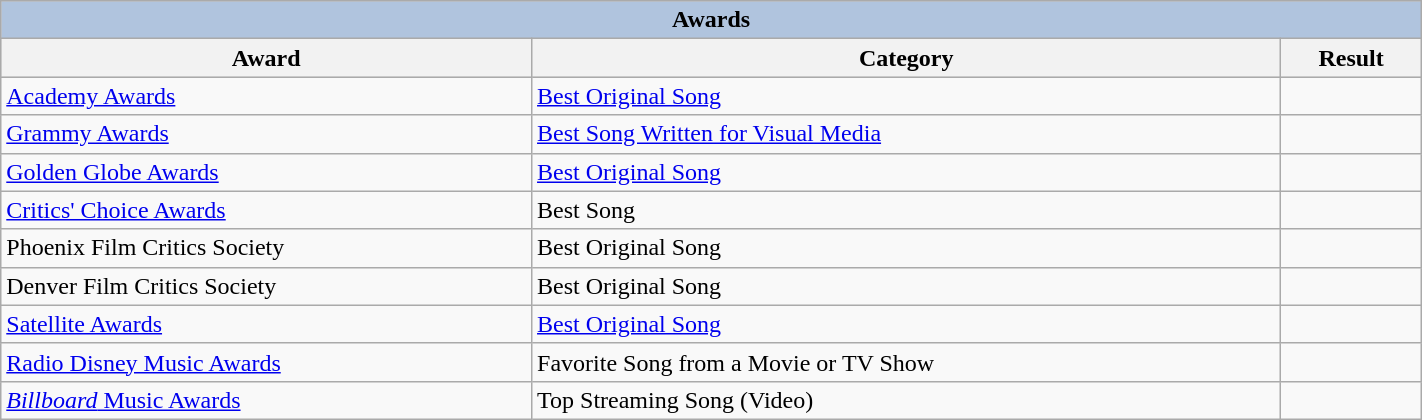<table class="wikitable" style="width:75%;">
<tr style="background:#ccc; text-align:center;">
<th colspan="4" style="background: LightSteelBlue;">Awards</th>
</tr>
<tr style="background:#ccc; text-align:center;">
<th>Award</th>
<th>Category</th>
<th>Result</th>
</tr>
<tr>
<td><a href='#'>Academy Awards</a></td>
<td><a href='#'>Best Original Song</a></td>
<td></td>
</tr>
<tr>
<td><a href='#'>Grammy Awards</a></td>
<td><a href='#'>Best Song Written for Visual Media</a></td>
<td></td>
</tr>
<tr>
<td><a href='#'>Golden Globe Awards</a></td>
<td><a href='#'>Best Original Song</a></td>
<td></td>
</tr>
<tr>
<td><a href='#'>Critics' Choice Awards</a></td>
<td>Best Song</td>
<td></td>
</tr>
<tr>
<td>Phoenix Film Critics Society</td>
<td>Best Original Song</td>
<td></td>
</tr>
<tr>
<td>Denver Film Critics Society</td>
<td>Best Original Song</td>
<td></td>
</tr>
<tr>
<td><a href='#'>Satellite Awards</a></td>
<td><a href='#'>Best Original Song</a></td>
<td></td>
</tr>
<tr>
<td><a href='#'>Radio Disney Music Awards</a></td>
<td>Favorite Song from a Movie or TV Show</td>
<td></td>
</tr>
<tr>
<td><a href='#'><em>Billboard</em> Music Awards</a></td>
<td>Top Streaming Song (Video)</td>
<td></td>
</tr>
</table>
